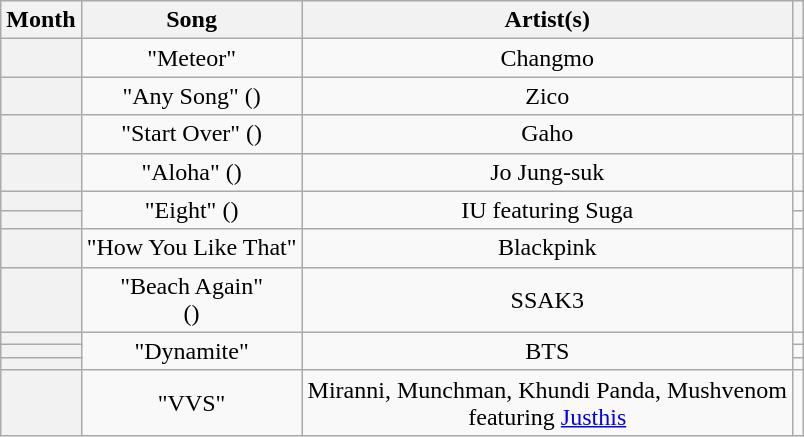<table class="wikitable sortable plainrowheaders" style="text-align:center">
<tr>
<th scope="col">Month</th>
<th scope="col">Song</th>
<th scope="col">Artist(s)</th>
<th scope="col" class="unsortable"></th>
</tr>
<tr>
<th scope="row"></th>
<td>"Meteor"</td>
<td>Changmo</td>
<td></td>
</tr>
<tr>
<th scope="row"></th>
<td>"Any Song" ()</td>
<td>Zico</td>
<td></td>
</tr>
<tr>
<th scope="row"></th>
<td>"Start Over" ()</td>
<td>Gaho</td>
<td></td>
</tr>
<tr>
<th scope="row"></th>
<td>"Aloha" ()</td>
<td>Jo Jung-suk</td>
<td></td>
</tr>
<tr>
<th scope="row"></th>
<td rowspan="2">"Eight" ()</td>
<td rowspan="2">IU featuring Suga</td>
<td></td>
</tr>
<tr>
<th scope="row"></th>
<td></td>
</tr>
<tr>
<th scope="row"></th>
<td>"How You Like That"</td>
<td>Blackpink</td>
<td></td>
</tr>
<tr>
<th scope="row"></th>
<td>"Beach Again"<br>()</td>
<td>SSAK3</td>
<td></td>
</tr>
<tr>
<th scope="row"></th>
<td rowspan="3">"Dynamite"</td>
<td rowspan="3">BTS</td>
<td></td>
</tr>
<tr>
<th scope="row"></th>
<td></td>
</tr>
<tr>
<th scope="row"></th>
<td></td>
</tr>
<tr>
<th scope="row"></th>
<td rowspan="3">"VVS"</td>
<td rowspan="3">Miranni, Munchman, Khundi Panda, Mushvenom<br>featuring <a href='#'>Justhis</a></td>
<td></td>
</tr>
</table>
